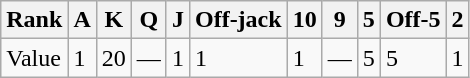<table class="wikitable">
<tr>
<th>Rank</th>
<th>A</th>
<th>K</th>
<th>Q</th>
<th>J</th>
<th>Off-jack</th>
<th>10</th>
<th>9</th>
<th>5</th>
<th>Off-5</th>
<th>2</th>
</tr>
<tr>
<td>Value</td>
<td>1</td>
<td>20</td>
<td>—</td>
<td>1</td>
<td>1</td>
<td>1</td>
<td>—</td>
<td>5</td>
<td>5</td>
<td>1</td>
</tr>
</table>
